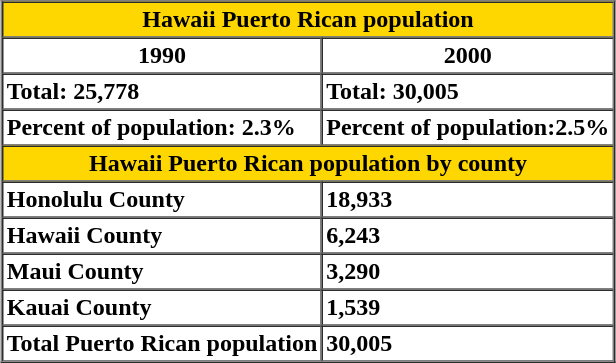<table border="1" cellpadding="2" cellspacing="0" style="margin:1em auto;">
<tr>
<td style="text-align:center; background:gold;" colspan=2><strong>Hawaii Puerto Rican population</strong></td>
</tr>
<tr>
<th>1990</th>
<th>2000</th>
</tr>
<tr>
<td><strong>Total: 25,778</strong></td>
<td><strong>Total: 30,005</strong></td>
</tr>
<tr>
<td><strong>Percent of population: 2.3%</strong></td>
<td><strong>Percent of population:2.5%</strong></td>
</tr>
<tr>
<td style="text-align:center; background:gold;" colspan=2><strong>Hawaii Puerto Rican population by county</strong></td>
</tr>
<tr>
<td><strong>Honolulu County</strong></td>
<td><strong>18,933</strong></td>
</tr>
<tr>
<td><strong>Hawaii County</strong></td>
<td><strong> 6,243</strong></td>
</tr>
<tr>
<td><strong>Maui County</strong></td>
<td><strong> 3,290</strong></td>
</tr>
<tr>
<td><strong>Kauai County</strong></td>
<td><strong> 1,539</strong></td>
</tr>
<tr>
<td><strong>Total Puerto Rican population</strong></td>
<td><strong>30,005</strong></td>
</tr>
</table>
